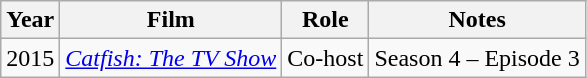<table class="wikitable">
<tr>
<th>Year</th>
<th>Film</th>
<th>Role</th>
<th>Notes</th>
</tr>
<tr>
<td>2015</td>
<td><em><a href='#'>Catfish: The TV Show</a></em></td>
<td>Co-host</td>
<td>Season 4 – Episode 3</td>
</tr>
</table>
